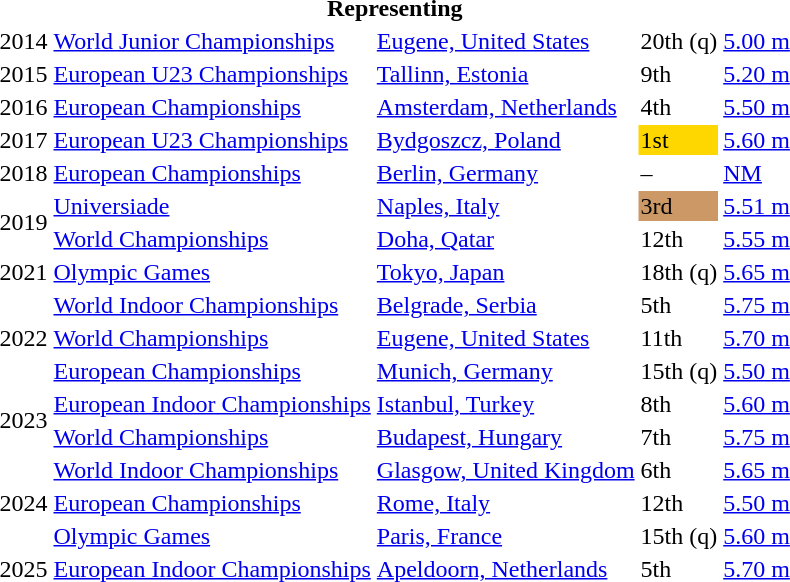<table>
<tr>
<th colspan="5">Representing </th>
</tr>
<tr>
<td>2014</td>
<td><a href='#'>World Junior Championships</a></td>
<td><a href='#'>Eugene, United States</a></td>
<td>20th (q)</td>
<td><a href='#'>5.00 m</a></td>
</tr>
<tr>
<td>2015</td>
<td><a href='#'>European U23 Championships</a></td>
<td><a href='#'>Tallinn, Estonia</a></td>
<td>9th</td>
<td><a href='#'>5.20 m</a></td>
</tr>
<tr>
<td>2016</td>
<td><a href='#'>European Championships</a></td>
<td><a href='#'>Amsterdam, Netherlands</a></td>
<td>4th</td>
<td><a href='#'>5.50 m</a></td>
</tr>
<tr>
<td>2017</td>
<td><a href='#'>European U23 Championships</a></td>
<td><a href='#'>Bydgoszcz, Poland</a></td>
<td bgcolor=gold>1st</td>
<td><a href='#'>5.60 m</a></td>
</tr>
<tr>
<td>2018</td>
<td><a href='#'>European Championships</a></td>
<td><a href='#'>Berlin, Germany</a></td>
<td>–</td>
<td><a href='#'>NM</a></td>
</tr>
<tr>
<td rowspan=2>2019</td>
<td><a href='#'>Universiade</a></td>
<td><a href='#'>Naples, Italy</a></td>
<td bgcolor=cc9966>3rd</td>
<td><a href='#'>5.51 m</a></td>
</tr>
<tr>
<td><a href='#'>World Championships</a></td>
<td><a href='#'>Doha, Qatar</a></td>
<td>12th</td>
<td><a href='#'>5.55 m</a></td>
</tr>
<tr>
<td>2021</td>
<td><a href='#'>Olympic Games</a></td>
<td><a href='#'>Tokyo, Japan</a></td>
<td>18th (q)</td>
<td><a href='#'>5.65 m</a></td>
</tr>
<tr>
<td rowspan=3>2022</td>
<td><a href='#'>World Indoor Championships</a></td>
<td><a href='#'>Belgrade, Serbia</a></td>
<td>5th</td>
<td><a href='#'>5.75 m</a></td>
</tr>
<tr>
<td><a href='#'>World Championships</a></td>
<td><a href='#'>Eugene, United States</a></td>
<td>11th</td>
<td><a href='#'>5.70 m</a></td>
</tr>
<tr>
<td><a href='#'>European Championships</a></td>
<td><a href='#'>Munich, Germany</a></td>
<td>15th (q)</td>
<td><a href='#'>5.50 m</a></td>
</tr>
<tr>
<td rowspan=2>2023</td>
<td><a href='#'>European Indoor Championships</a></td>
<td><a href='#'>Istanbul, Turkey</a></td>
<td>8th</td>
<td><a href='#'>5.60 m</a></td>
</tr>
<tr>
<td><a href='#'>World Championships</a></td>
<td><a href='#'>Budapest, Hungary</a></td>
<td>7th</td>
<td><a href='#'>5.75 m</a></td>
</tr>
<tr>
<td rowspan=3>2024</td>
<td><a href='#'>World Indoor Championships</a></td>
<td><a href='#'>Glasgow, United Kingdom</a></td>
<td>6th</td>
<td><a href='#'>5.65 m</a></td>
</tr>
<tr>
<td><a href='#'>European Championships</a></td>
<td><a href='#'>Rome, Italy</a></td>
<td>12th</td>
<td><a href='#'>5.50 m</a></td>
</tr>
<tr>
<td><a href='#'>Olympic Games</a></td>
<td><a href='#'>Paris, France</a></td>
<td>15th (q)</td>
<td><a href='#'>5.60 m</a></td>
</tr>
<tr>
<td>2025</td>
<td><a href='#'>European Indoor Championships</a></td>
<td><a href='#'>Apeldoorn, Netherlands</a></td>
<td>5th</td>
<td><a href='#'>5.70 m</a></td>
</tr>
</table>
